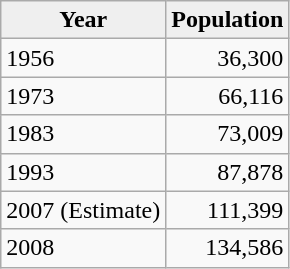<table class="wikitable">
<tr>
<th style="background:#efefef;">Year</th>
<th style="background:#efefef;">Population</th>
</tr>
<tr>
<td>1956</td>
<td style="text-align:right;">36,300</td>
</tr>
<tr>
<td>1973</td>
<td style="text-align:right;">66,116</td>
</tr>
<tr>
<td>1983</td>
<td style="text-align:right;">73,009</td>
</tr>
<tr>
<td>1993</td>
<td style="text-align:right;">87,878</td>
</tr>
<tr>
<td>2007 (Estimate)</td>
<td style="text-align:right;">111,399</td>
</tr>
<tr>
<td>2008</td>
<td style="text-align:right;">134,586</td>
</tr>
</table>
